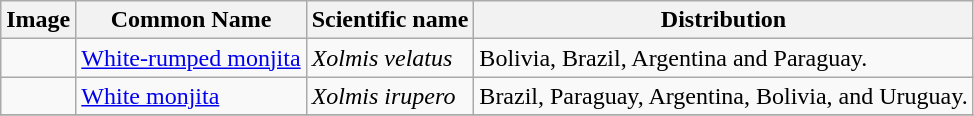<table class="wikitable">
<tr>
<th>Image</th>
<th>Common Name</th>
<th>Scientific name</th>
<th>Distribution</th>
</tr>
<tr>
<td></td>
<td><a href='#'>White-rumped monjita</a></td>
<td><em>Xolmis velatus</em></td>
<td>Bolivia, Brazil, Argentina and Paraguay.</td>
</tr>
<tr>
<td></td>
<td><a href='#'>White monjita</a></td>
<td><em>Xolmis irupero</em></td>
<td>Brazil, Paraguay, Argentina, Bolivia, and Uruguay.</td>
</tr>
<tr>
</tr>
</table>
